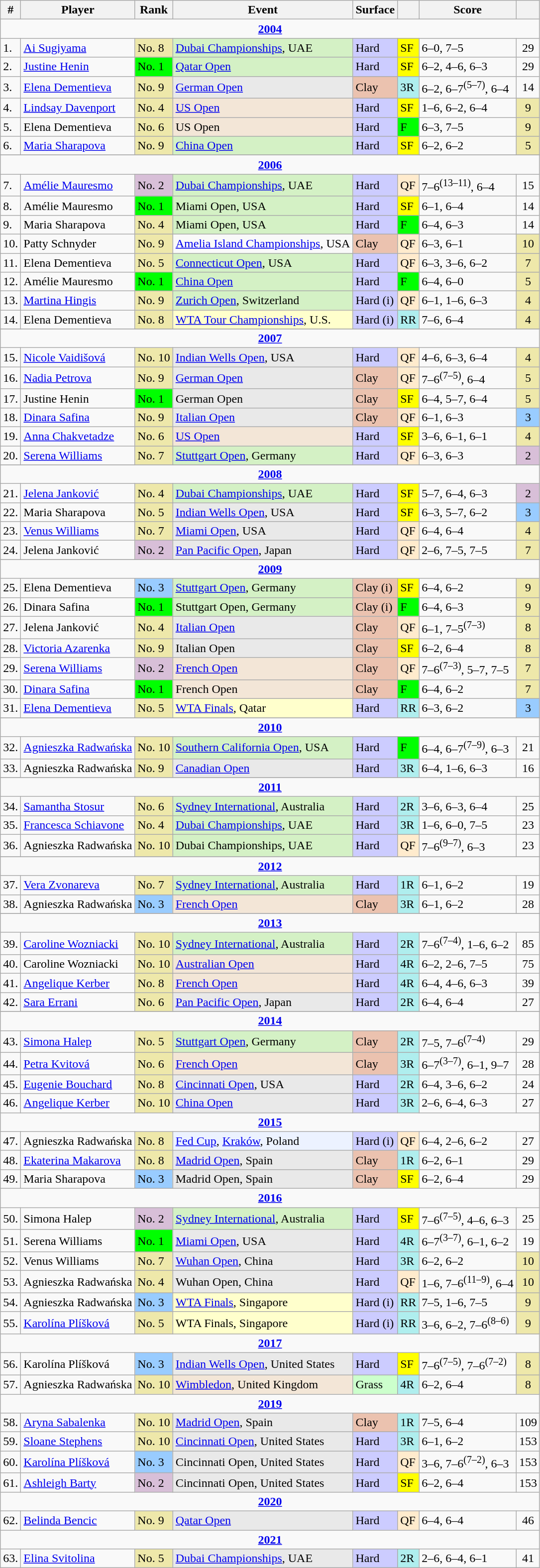<table class="wikitable sortable">
<tr>
<th>#</th>
<th>Player</th>
<th>Rank</th>
<th>Event</th>
<th>Surface</th>
<th></th>
<th>Score</th>
<th></th>
</tr>
<tr>
<td colspan=8 style=text-align:center><strong><a href='#'>2004</a></strong></td>
</tr>
<tr>
<td>1.</td>
<td> <a href='#'>Ai Sugiyama</a></td>
<td bgcolor=EEE8AA>No. 8</td>
<td bgcolor=#d4f1c5><a href='#'>Dubai Championships</a>, UAE</td>
<td bgcolor=CCCCFF>Hard</td>
<td bgcolor=yellow>SF</td>
<td>6–0, 7–5</td>
<td style=text-align:center>29</td>
</tr>
<tr>
<td>2.</td>
<td> <a href='#'>Justine Henin</a></td>
<td bgcolor=lime>No. 1</td>
<td bgcolor=#d4f1c5><a href='#'>Qatar Open</a></td>
<td bgcolor=CCCCFF>Hard</td>
<td bgcolor=yellow>SF</td>
<td>6–2, 4–6, 6–3</td>
<td style=text-align:center>29</td>
</tr>
<tr>
<td>3.</td>
<td> <a href='#'>Elena Dementieva</a></td>
<td bgcolor=EEE8AA>No. 9</td>
<td bgcolor=#e9e9e9><a href='#'>German Open</a></td>
<td bgcolor=EBC2AF>Clay</td>
<td bgcolor=afeeee>3R</td>
<td>6–2, 6–7<sup>(5–7)</sup>, 6–4</td>
<td style=text-align:center>14</td>
</tr>
<tr>
<td>4.</td>
<td> <a href='#'>Lindsay Davenport</a></td>
<td bgcolor=EEE8AA>No. 4</td>
<td bgcolor=#f3e6d7><a href='#'>US Open</a></td>
<td bgcolor=CCCCFF>Hard</td>
<td bgcolor=yellow>SF</td>
<td>1–6, 6–2, 6–4</td>
<td style="text-align:center; background:#eee8aa;">9</td>
</tr>
<tr>
<td>5.</td>
<td> Elena Dementieva</td>
<td bgcolor=EEE8AA>No. 6</td>
<td bgcolor=#f3e6d7>US Open</td>
<td bgcolor=CCCCFF>Hard</td>
<td bgcolor=lime>F</td>
<td>6–3, 7–5</td>
<td style="text-align:center; background:#eee8aa;">9</td>
</tr>
<tr>
<td>6.</td>
<td> <a href='#'>Maria Sharapova</a></td>
<td bgcolor=EEE8AA>No. 9</td>
<td bgcolor=#d4f1c5><a href='#'>China Open</a></td>
<td bgcolor=CCCCFF>Hard</td>
<td bgcolor=yellow>SF</td>
<td>6–2, 6–2</td>
<td style="text-align:center; background:#eee8aa;">5</td>
</tr>
<tr>
</tr>
<tr>
<td colspan=8 style=text-align:center><strong><a href='#'>2006</a></strong></td>
</tr>
<tr>
<td>7.</td>
<td> <a href='#'>Amélie Mauresmo</a></td>
<td bgcolor=thistle>No. 2</td>
<td bgcolor=#d4f1c5><a href='#'>Dubai Championships</a>, UAE</td>
<td bgcolor=CCCCFF>Hard</td>
<td bgcolor=ffebcd>QF</td>
<td>7–6<sup>(13–11)</sup>, 6–4</td>
<td style=text-align:center>15</td>
</tr>
<tr>
<td>8.</td>
<td> Amélie Mauresmo</td>
<td bgcolor=lime>No. 1</td>
<td bgcolor=#d4f1c5>Miami Open, USA</td>
<td bgcolor=CCCCFF>Hard</td>
<td bgcolor=yellow>SF</td>
<td>6–1, 6–4</td>
<td style=text-align:center>14</td>
</tr>
<tr>
<td>9.</td>
<td> Maria Sharapova</td>
<td bgcolor=EEE8AA>No. 4</td>
<td bgcolor=#d4f1c5>Miami Open, USA</td>
<td bgcolor=CCCCFF>Hard</td>
<td bgcolor=lime>F</td>
<td>6–4, 6–3</td>
<td style=text-align:center>14</td>
</tr>
<tr>
<td>10.</td>
<td> Patty Schnyder</td>
<td bgcolor=EEE8AA>No. 9</td>
<td><a href='#'>Amelia Island Championships</a>, USA</td>
<td bgcolor=EBC2AF>Clay</td>
<td bgcolor=ffebcd>QF</td>
<td>6–3, 6–1</td>
<td style="text-align:center; background:#eee8aa;">10</td>
</tr>
<tr>
<td>11.</td>
<td> Elena Dementieva</td>
<td bgcolor=EEE8AA>No. 5</td>
<td bgcolor=#d4f1c5><a href='#'>Connecticut Open</a>, USA</td>
<td bgcolor=CCCCFF>Hard</td>
<td bgcolor=ffebcd>QF</td>
<td>6–3, 3–6, 6–2</td>
<td style="text-align:center; background:#eee8aa;">7</td>
</tr>
<tr>
<td>12.</td>
<td> Amélie Mauresmo</td>
<td bgcolor=lime>No. 1</td>
<td bgcolor=#d4f1c5><a href='#'>China Open</a></td>
<td bgcolor=CCCCFF>Hard</td>
<td bgcolor=lime>F</td>
<td>6–4, 6–0</td>
<td style="text-align:center; background:#eee8aa;">5</td>
</tr>
<tr>
<td>13.</td>
<td> <a href='#'>Martina Hingis</a></td>
<td bgcolor=EEE8AA>No. 9</td>
<td bgcolor=#d4f1c5><a href='#'>Zurich Open</a>, Switzerland</td>
<td bgcolor=CCCCFF>Hard (i)</td>
<td bgcolor=ffebcd>QF</td>
<td>6–1, 1–6, 6–3</td>
<td style="text-align:center; background:#eee8aa;">4</td>
</tr>
<tr>
<td>14.</td>
<td> Elena Dementieva</td>
<td bgcolor=EEE8AA>No. 8</td>
<td bgcolor=ffffcc><a href='#'>WTA Tour Championships</a>, U.S.</td>
<td bgcolor=CCCCFF>Hard (i)</td>
<td bgcolor=afeeee>RR</td>
<td>7–6, 6–4</td>
<td style="text-align:center; background:#eee8aa;">4</td>
</tr>
<tr>
</tr>
<tr>
<td colspan=8 style=text-align:center><strong><a href='#'>2007</a></strong></td>
</tr>
<tr>
<td>15.</td>
<td> <a href='#'>Nicole Vaidišová</a></td>
<td bgcolor=EEE8AA>No. 10</td>
<td bgcolor=#e9e9e9><a href='#'>Indian Wells Open</a>, USA</td>
<td bgcolor=CCCCFF>Hard</td>
<td bgcolor=ffebcd>QF</td>
<td>4–6, 6–3, 6–4</td>
<td style="text-align:center; background:#eee8aa;">4</td>
</tr>
<tr>
<td>16.</td>
<td> <a href='#'>Nadia Petrova</a></td>
<td bgcolor=EEE8AA>No. 9</td>
<td bgcolor=e9e9e9><a href='#'>German Open</a></td>
<td bgcolor=EBC2AF>Clay</td>
<td bgcolor=ffebcd>QF</td>
<td>7–6<sup>(7–5)</sup>, 6–4</td>
<td style="text-align:center; background:#eee8aa;">5</td>
</tr>
<tr>
<td>17.</td>
<td> Justine Henin</td>
<td bgcolor=lime>No. 1</td>
<td bgcolor=e9e9e9>German Open</td>
<td bgcolor=EBC2AF>Clay</td>
<td bgcolor=yellow>SF</td>
<td>6–4, 5–7, 6–4</td>
<td style="text-align:center; background:#eee8aa;">5</td>
</tr>
<tr>
<td>18.</td>
<td> <a href='#'>Dinara Safina</a></td>
<td bgcolor=EEE8AA>No. 9</td>
<td bgcolor=e9e9e9><a href='#'>Italian Open</a></td>
<td bgcolor=EBC2AF>Clay</td>
<td bgcolor=ffebcd>QF</td>
<td>6–1, 6–3</td>
<td style="text-align:center; background:#9cf;">3</td>
</tr>
<tr>
<td>19.</td>
<td> <a href='#'>Anna Chakvetadze</a></td>
<td bgcolor=EEE8AA>No. 6</td>
<td bgcolor=f3e6d7><a href='#'>US Open</a></td>
<td bgcolor=CCCCFF>Hard</td>
<td bgcolor=yellow>SF</td>
<td>3–6, 6–1, 6–1</td>
<td style="text-align:center; background:#eee8aa;">4</td>
</tr>
<tr>
<td>20.</td>
<td> <a href='#'>Serena Williams</a></td>
<td bgcolor=EEE8AA>No. 7</td>
<td bgcolor=d4f1c5><a href='#'>Stuttgart Open</a>, Germany</td>
<td bgcolor=CCCCFF>Hard</td>
<td bgcolor=ffebcd>QF</td>
<td>6–3, 6–3</td>
<td style="text-align:center; background:thistle;">2</td>
</tr>
<tr>
</tr>
<tr>
<td colspan=8 style=text-align:center><strong><a href='#'>2008</a></strong></td>
</tr>
<tr>
<td>21.</td>
<td> <a href='#'>Jelena Janković</a></td>
<td bgcolor=EEE8AA>No. 4</td>
<td bgcolor=d4f1c5><a href='#'>Dubai Championships</a>, UAE</td>
<td bgcolor=CCCCFF>Hard</td>
<td bgcolor=yellow>SF</td>
<td>5–7, 6–4, 6–3</td>
<td style="text-align:center; background:thistle;">2</td>
</tr>
<tr>
<td>22.</td>
<td> Maria Sharapova</td>
<td bgcolor=EEE8AA>No. 5</td>
<td bgcolor=e9e9e9><a href='#'>Indian Wells Open</a>, USA</td>
<td bgcolor=CCCCFF>Hard</td>
<td bgcolor=yellow>SF</td>
<td>6–3, 5–7, 6–2</td>
<td style="text-align:center; background:#9cf;">3</td>
</tr>
<tr>
<td>23.</td>
<td> <a href='#'>Venus Williams</a></td>
<td bgcolor=EEE8AA>No. 7</td>
<td bgcolor=e9e9e9><a href='#'>Miami Open</a>, USA</td>
<td bgcolor=CCCCFF>Hard</td>
<td bgcolor=ffebcd>QF</td>
<td>6–4, 6–4</td>
<td style="text-align:center; background:#eee8aa;">4</td>
</tr>
<tr>
<td>24.</td>
<td> Jelena Janković</td>
<td bgcolor=thistle>No. 2</td>
<td bgcolor=e9e9e9><a href='#'>Pan Pacific Open</a>, Japan</td>
<td bgcolor=CCCCFF>Hard</td>
<td bgcolor=ffebcd>QF</td>
<td>2–6, 7–5, 7–5</td>
<td style="text-align:center; background:#eee8aa;">7</td>
</tr>
<tr>
</tr>
<tr>
<td colspan=8 style=text-align:center><strong><a href='#'>2009</a></strong></td>
</tr>
<tr>
<td>25.</td>
<td> Elena Dementieva</td>
<td bgcolor=99ccff>No. 3</td>
<td bgcolor=d4f1c5><a href='#'>Stuttgart Open</a>, Germany</td>
<td bgcolor=EBC2AF>Clay (i)</td>
<td bgcolor=yellow>SF</td>
<td>6–4, 6–2</td>
<td style="text-align:center; background:#eee8aa;">9</td>
</tr>
<tr>
<td>26.</td>
<td> Dinara Safina</td>
<td bgcolor=lime>No. 1</td>
<td bgcolor=d4f1c5>Stuttgart Open, Germany</td>
<td bgcolor=EBC2AF>Clay (i)</td>
<td bgcolor=lime>F</td>
<td>6–4, 6–3</td>
<td style="text-align:center; background:#eee8aa;">9</td>
</tr>
<tr>
<td>27.</td>
<td> Jelena Janković</td>
<td bgcolor=EEE8AA>No. 4</td>
<td bgcolor=e9e9e9><a href='#'>Italian Open</a></td>
<td bgcolor=EBC2AF>Clay</td>
<td bgcolor=ffebcd>QF</td>
<td>6–1, 7–5<sup>(7–3)</sup></td>
<td style="text-align:center; background:#eee8aa;">8</td>
</tr>
<tr>
<td>28.</td>
<td> <a href='#'>Victoria Azarenka</a></td>
<td bgcolor=EEE8AA>No. 9</td>
<td bgcolor=e9e9e9>Italian Open</td>
<td bgcolor=EBC2AF>Clay</td>
<td bgcolor=yellow>SF</td>
<td>6–2, 6–4</td>
<td style="text-align:center; background:#eee8aa;">8</td>
</tr>
<tr>
<td>29.</td>
<td> <a href='#'>Serena Williams</a></td>
<td bgcolor=thistle>No. 2</td>
<td bgcolor=f3e6d7><a href='#'>French Open</a></td>
<td bgcolor=EBC2AF>Clay</td>
<td bgcolor=ffebcd>QF</td>
<td>7–6<sup>(7–3)</sup>, 5–7, 7–5</td>
<td style="text-align:center; background:#eee8aa;">7</td>
</tr>
<tr>
<td>30.</td>
<td> <a href='#'>Dinara Safina</a></td>
<td bgcolor=lime>No. 1</td>
<td bgcolor=f3e6d7>French Open</td>
<td bgcolor=EBC2AF>Clay</td>
<td bgcolor=lime>F</td>
<td>6–4, 6–2</td>
<td style="text-align:center; background:#eee8aa;">7</td>
</tr>
<tr>
<td>31.</td>
<td> <a href='#'>Elena Dementieva</a></td>
<td bgcolor=EEE8AA>No. 5</td>
<td bgcolor=ffffcc><a href='#'>WTA Finals</a>, Qatar</td>
<td bgcolor=CCCCFF>Hard</td>
<td bgcolor=afeeee>RR</td>
<td>6–3, 6–2</td>
<td style="text-align:center; background:#9cf;">3</td>
</tr>
<tr>
</tr>
<tr>
<td colspan=8 style=text-align:center><strong><a href='#'>2010</a></strong></td>
</tr>
<tr>
<td>32.</td>
<td> <a href='#'>Agnieszka Radwańska</a></td>
<td bgcolor=EEE8AA>No. 10</td>
<td bgcolor=d4f1c5><a href='#'>Southern California Open</a>, USA</td>
<td bgcolor=CCCCFF>Hard</td>
<td bgcolor=lime>F</td>
<td>6–4, 6–7<sup>(7–9)</sup>, 6–3</td>
<td style=text-align:center>21</td>
</tr>
<tr>
<td>33.</td>
<td> Agnieszka Radwańska</td>
<td bgcolor=EEE8AA>No. 9</td>
<td bgcolor=e9e9e9><a href='#'>Canadian Open</a></td>
<td bgcolor=CCCCFF>Hard</td>
<td bgcolor=afeeee>3R</td>
<td>6–4, 1–6, 6–3</td>
<td style=text-align:center>16</td>
</tr>
<tr>
</tr>
<tr>
<td colspan=8 style=text-align:center><strong><a href='#'>2011</a></strong></td>
</tr>
<tr>
<td>34.</td>
<td> <a href='#'>Samantha Stosur</a></td>
<td bgcolor=EEE8AA>No. 6</td>
<td bgcolor=d4f1c5><a href='#'>Sydney International</a>, Australia</td>
<td bgcolor=CCCCFF>Hard</td>
<td bgcolor=afeeee>2R</td>
<td>3–6, 6–3, 6–4</td>
<td style=text-align:center>25</td>
</tr>
<tr>
<td>35.</td>
<td> <a href='#'>Francesca Schiavone</a></td>
<td bgcolor=EEE8AA>No. 4</td>
<td bgcolor=d4f1c5><a href='#'>Dubai Championships</a>, UAE</td>
<td bgcolor=CCCCFF>Hard</td>
<td bgcolor=afeeee>3R</td>
<td>1–6, 6–0, 7–5</td>
<td style=text-align:center>23</td>
</tr>
<tr>
<td>36.</td>
<td> Agnieszka Radwańska</td>
<td bgcolor=EEE8AA>No. 10</td>
<td bgcolor=d4f1c5>Dubai Championships, UAE</td>
<td bgcolor=CCCCFF>Hard</td>
<td bgcolor=ffebcd>QF</td>
<td>7–6<sup>(9–7)</sup>, 6–3</td>
<td style=text-align:center>23</td>
</tr>
<tr>
</tr>
<tr>
<td colspan=8 style=text-align:center><strong><a href='#'>2012</a></strong></td>
</tr>
<tr>
<td>37.</td>
<td> <a href='#'>Vera Zvonareva</a></td>
<td bgcolor=EEE8AA>No. 7</td>
<td bgcolor=d4f1c5><a href='#'>Sydney International</a>, Australia</td>
<td bgcolor=CCCCFF>Hard</td>
<td bgcolor=afeeee>1R</td>
<td>6–1, 6–2</td>
<td style=text-align:center>19</td>
</tr>
<tr>
<td>38.</td>
<td> Agnieszka Radwańska</td>
<td bgcolor=99ccff>No. 3</td>
<td bgcolor=f3e6d7><a href='#'>French Open</a></td>
<td bgcolor=EBC2AF>Clay</td>
<td bgcolor=afeeee>3R</td>
<td>6–1, 6–2</td>
<td style=text-align:center>28</td>
</tr>
<tr>
</tr>
<tr>
<td colspan=8 style=text-align:center><strong><a href='#'>2013</a></strong></td>
</tr>
<tr>
<td>39.</td>
<td> <a href='#'>Caroline Wozniacki</a></td>
<td bgcolor=EEE8AA>No. 10</td>
<td bgcolor=d4f1c5><a href='#'>Sydney International</a>, Australia</td>
<td bgcolor=CCCCFF>Hard</td>
<td bgcolor=afeeee>2R</td>
<td>7–6<sup>(7–4)</sup>, 1–6, 6–2</td>
<td style=text-align:center>85</td>
</tr>
<tr>
<td>40.</td>
<td> Caroline Wozniacki</td>
<td bgcolor=EEE8AA>No. 10</td>
<td bgcolor=f3e6d7><a href='#'>Australian Open</a></td>
<td bgcolor=CCCCFF>Hard</td>
<td bgcolor=afeeee>4R</td>
<td>6–2, 2–6, 7–5</td>
<td style=text-align:center>75</td>
</tr>
<tr>
<td>41.</td>
<td> <a href='#'>Angelique Kerber</a></td>
<td bgcolor=EEE8AA>No. 8</td>
<td bgcolor=f3e6d7><a href='#'>French Open</a></td>
<td bgcolor=CCCCFF>Hard</td>
<td bgcolor=afeeee>4R</td>
<td>6–4, 4–6, 6–3</td>
<td style=text-align:center>39</td>
</tr>
<tr>
<td>42.</td>
<td> <a href='#'>Sara Errani</a></td>
<td bgcolor=EEE8AA>No. 6</td>
<td bgcolor=e9e9e9><a href='#'>Pan Pacific Open</a>, Japan</td>
<td bgcolor=CCCCFF>Hard</td>
<td bgcolor=afeeee>2R</td>
<td>6–4, 6–4</td>
<td style=text-align:center>27</td>
</tr>
<tr>
</tr>
<tr>
<td colspan=8 style=text-align:center><strong><a href='#'>2014</a></strong></td>
</tr>
<tr>
<td>43.</td>
<td> <a href='#'>Simona Halep</a></td>
<td bgcolor=EEE8AA>No. 5</td>
<td bgcolor=d4f1c5><a href='#'>Stuttgart Open</a>, Germany</td>
<td bgcolor=EBC2AF>Clay</td>
<td bgcolor=afeeee>2R</td>
<td>7–5, 7–6<sup>(7–4)</sup></td>
<td style=text-align:center>29</td>
</tr>
<tr>
<td>44.</td>
<td> <a href='#'>Petra Kvitová</a></td>
<td bgcolor=EEE8AA>No. 6</td>
<td bgcolor=f3e6d7><a href='#'>French Open</a></td>
<td bgcolor=EBC2AF>Clay</td>
<td bgcolor=afeeee>3R</td>
<td>6–7<sup>(3–7)</sup>, 6–1, 9–7</td>
<td style=text-align:center>28</td>
</tr>
<tr>
<td>45.</td>
<td> <a href='#'>Eugenie Bouchard</a></td>
<td bgcolor=EEE8AA>No. 8</td>
<td bgcolor=e9e9e9><a href='#'>Cincinnati Open</a>, USA</td>
<td bgcolor=CCCCFF>Hard</td>
<td bgcolor=afeeee>2R</td>
<td>6–4, 3–6, 6–2</td>
<td style=text-align:center>24</td>
</tr>
<tr>
<td>46.</td>
<td> <a href='#'>Angelique Kerber</a></td>
<td bgcolor=EEE8AA>No. 10</td>
<td bgcolor=e9e9e9><a href='#'>China Open</a></td>
<td bgcolor=CCCCFF>Hard</td>
<td bgcolor=afeeee>3R</td>
<td>2–6, 6–4, 6–3</td>
<td style=text-align:center>27</td>
</tr>
<tr>
<td colspan=8 style=text-align:center><strong><a href='#'>2015</a></strong></td>
</tr>
<tr>
<td>47.</td>
<td> Agnieszka Radwańska</td>
<td bgcolor=EEE8AA>No. 8</td>
<td bgcolor=ecf2ff><a href='#'>Fed Cup</a>, <a href='#'>Kraków</a>, Poland</td>
<td bgcolor=CCCCFF>Hard (i)</td>
<td bgcolor=ffebcd>QF</td>
<td>6–4, 2–6, 6–2</td>
<td style=text-align:center>27</td>
</tr>
<tr>
<td>48.</td>
<td> <a href='#'>Ekaterina Makarova</a></td>
<td bgcolor=EEE8AA>No. 8</td>
<td bgcolor=e9e9e9><a href='#'>Madrid Open</a>, Spain</td>
<td bgcolor=EBC2AF>Clay</td>
<td bgcolor=afeeee>1R</td>
<td>6–2, 6–1</td>
<td style=text-align:center>29</td>
</tr>
<tr>
<td>49.</td>
<td> Maria Sharapova</td>
<td bgcolor=99ccff>No. 3</td>
<td bgcolor=e9e9e9>Madrid Open, Spain</td>
<td bgcolor=EBC2AF>Clay</td>
<td bgcolor=yellow>SF</td>
<td>6–2, 6–4</td>
<td style=text-align:center>29</td>
</tr>
<tr>
<td colspan=8 style=text-align:center><strong><a href='#'>2016</a></strong></td>
</tr>
<tr>
<td>50.</td>
<td> Simona Halep</td>
<td bgcolor=thistle>No. 2</td>
<td bgcolor=d4f1c5><a href='#'>Sydney International</a>, Australia</td>
<td bgcolor=CCCCFF>Hard</td>
<td bgcolor=yellow>SF</td>
<td>7–6<sup>(7–5)</sup>, 4–6, 6–3</td>
<td style=text-align:center>25</td>
</tr>
<tr>
<td>51.</td>
<td> Serena Williams</td>
<td bgcolor=lime>No. 1</td>
<td bgcolor=e9e9e9><a href='#'>Miami Open</a>, USA</td>
<td bgcolor=CCCCFF>Hard</td>
<td bgcolor=afeeee>4R</td>
<td>6–7<sup>(3–7)</sup>, 6–1, 6–2</td>
<td style=text-align:center>19</td>
</tr>
<tr>
<td>52.</td>
<td> Venus Williams</td>
<td bgcolor=eee8aa>No. 7</td>
<td bgcolor=e9e9e9><a href='#'>Wuhan Open</a>, China</td>
<td style="background:#ccf;">Hard</td>
<td style="background:#afeeee;">3R</td>
<td>6–2, 6–2</td>
<td style="text-align:center; background:#eee8aa;">10</td>
</tr>
<tr>
<td>53.</td>
<td> Agnieszka Radwańska</td>
<td bgcolor=eee8aa>No. 4</td>
<td bgcolor=e9e9e9>Wuhan Open, China</td>
<td style="background:#ccf;">Hard</td>
<td style="background:#ffebcd;">QF</td>
<td>1–6, 7–6<sup>(11–9)</sup>, 6–4</td>
<td style="text-align:center; background:#eee8aa;">10</td>
</tr>
<tr>
<td>54.</td>
<td> Agnieszka Radwańska</td>
<td bgcolor=99ccff>No. 3</td>
<td bgcolor=ffffcc><a href='#'>WTA Finals</a>, Singapore</td>
<td style="background:#ccf;">Hard (i)</td>
<td bgcolor=afeeee>RR</td>
<td>7–5, 1–6, 7–5</td>
<td style="text-align:center; background:#eee8aa;">9</td>
</tr>
<tr>
<td>55.</td>
<td> <a href='#'>Karolína Plíšková</a></td>
<td bgcolor=eee8aa>No. 5</td>
<td bgcolor=ffffcc>WTA Finals, Singapore</td>
<td style="background:#ccf;">Hard (i)</td>
<td bgcolor=afeeee>RR</td>
<td>3–6, 6–2, 7–6<sup>(8–6)</sup></td>
<td style="text-align:center; background:#eee8aa;">9</td>
</tr>
<tr>
<td colspan=8 style=text-align:center><strong><a href='#'>2017</a></strong></td>
</tr>
<tr>
<td>56.</td>
<td> Karolína Plíšková</td>
<td bgcolor=99ccff>No. 3</td>
<td bgcolor=e9e9e9><a href='#'>Indian Wells Open</a>, United States</td>
<td style="background:#ccf;">Hard</td>
<td bgcolor=yellow>SF</td>
<td>7–6<sup>(7–5)</sup>, 7–6<sup>(7–2)</sup></td>
<td style="text-align:center; background:#eee8aa;">8</td>
</tr>
<tr>
<td>57.</td>
<td> Agnieszka Radwańska</td>
<td bgcolor=eee8aa>No. 10</td>
<td bgcolor=f3e6d7><a href='#'>Wimbledon</a>, United Kingdom</td>
<td style="background:#cfc;">Grass</td>
<td bgcolor=afeeee>4R</td>
<td>6–2, 6–4</td>
<td style="text-align:center; background:#eee8aa;">8</td>
</tr>
<tr>
<td colspan=8 style=text-align:center><strong><a href='#'>2019</a></strong></td>
</tr>
<tr>
<td>58.</td>
<td> <a href='#'>Aryna Sabalenka</a></td>
<td bgcolor=EEE8AA>No. 10</td>
<td bgcolor=e9e9e9><a href='#'>Madrid Open</a>, Spain</td>
<td bgcolor=EBC2AF>Clay</td>
<td bgcolor=afeeee>1R</td>
<td>7–5, 6–4</td>
<td style=text-align:center>109</td>
</tr>
<tr>
<td>59.</td>
<td> <a href='#'>Sloane Stephens</a></td>
<td bgcolor=EEE8AA>No. 10</td>
<td bgcolor=e9e9e9><a href='#'>Cincinnati Open</a>, United States</td>
<td bgcolor=ccccff>Hard</td>
<td bgcolor=afeeee>3R</td>
<td>6–1, 6–2</td>
<td style=text-align:center>153</td>
</tr>
<tr>
<td>60.</td>
<td> <a href='#'>Karolína Plíšková</a></td>
<td bgcolor=99ccff>No. 3</td>
<td bgcolor=e9e9e9>Cincinnati Open, United States</td>
<td bgcolor=ccccff>Hard</td>
<td bgcolor=ffebcd>QF</td>
<td>3–6, 7–6<sup>(7–2)</sup>, 6–3</td>
<td style=text-align:center>153</td>
</tr>
<tr>
<td>61.</td>
<td> <a href='#'>Ashleigh Barty</a></td>
<td bgcolor=thistle>No. 2</td>
<td bgcolor=e9e9e9>Cincinnati Open, United States</td>
<td bgcolor=ccccff>Hard</td>
<td bgcolor=yellow>SF</td>
<td>6–2, 6–4</td>
<td style=text-align:center>153</td>
</tr>
<tr>
<td colspan=8 style=text-align:center><strong><a href='#'>2020</a></strong></td>
</tr>
<tr>
<td>62.</td>
<td> <a href='#'>Belinda Bencic</a></td>
<td bgcolor=EEE8AA>No. 9</td>
<td bgcolor=e9e9e9><a href='#'>Qatar Open</a></td>
<td bgcolor=ccccff>Hard</td>
<td bgcolor=ffebcd>QF</td>
<td>6–4, 6–4</td>
<td style=text-align:center>46</td>
</tr>
<tr>
<td colspan=8 style=text-align:center><strong><a href='#'>2021</a></strong></td>
</tr>
<tr>
<td>63.</td>
<td> <a href='#'>Elina Svitolina</a></td>
<td bgcolor=eee8aa>No. 5</td>
<td bgcolor=e9e9e9><a href='#'>Dubai Championships</a>, UAE</td>
<td bgcolor=ccccff>Hard</td>
<td bgcolor=afeeee>2R</td>
<td>2–6, 6–4, 6–1</td>
<td style=text-align:center>41</td>
</tr>
</table>
